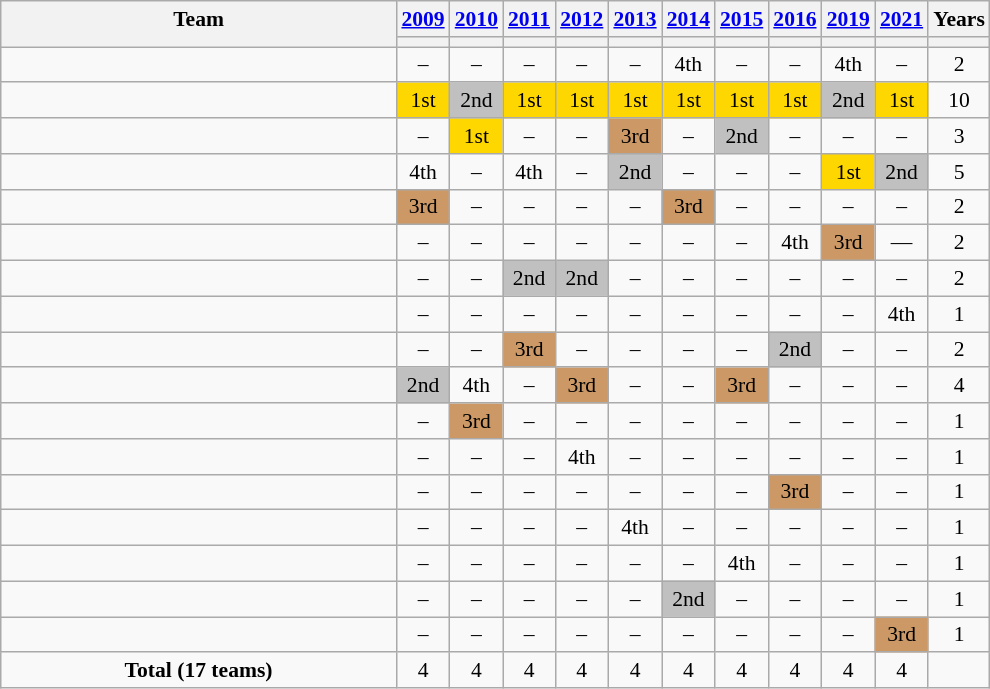<table class="wikitable sortable" style="font-size:90%; text-align:center">
<tr>
<th rowspan=2 width="40%" style="vertical-align: top;">Team</th>
<th><a href='#'>2009</a></th>
<th><a href='#'>2010</a></th>
<th><a href='#'>2011</a></th>
<th><a href='#'>2012</a></th>
<th><a href='#'>2013</a></th>
<th><a href='#'>2014</a></th>
<th><a href='#'>2015</a></th>
<th><a href='#'>2016</a></th>
<th><a href='#'>2019</a></th>
<th><a href='#'>2021</a></th>
<th>Years</th>
</tr>
<tr>
<th></th>
<th></th>
<th></th>
<th></th>
<th></th>
<th></th>
<th></th>
<th></th>
<th></th>
<th></th>
<th></th>
</tr>
<tr>
<td align=left></td>
<td>–</td>
<td>–</td>
<td>–</td>
<td>–</td>
<td>–</td>
<td>4th</td>
<td>–</td>
<td>–</td>
<td>4th</td>
<td>–</td>
<td>2</td>
</tr>
<tr>
<td align=left></td>
<td bgcolor=gold>1st</td>
<td bgcolor=silver>2nd</td>
<td bgcolor=gold>1st</td>
<td bgcolor=gold>1st</td>
<td bgcolor=gold>1st</td>
<td bgcolor=gold>1st</td>
<td bgcolor=gold>1st</td>
<td bgcolor=gold>1st</td>
<td bgcolor=silver>2nd</td>
<td bgcolor=gold>1st</td>
<td>10</td>
</tr>
<tr>
<td align=left></td>
<td>–</td>
<td bgcolor=gold>1st</td>
<td>–</td>
<td>–</td>
<td bgcolor=#cc9966>3rd</td>
<td>–</td>
<td bgcolor=silver>2nd</td>
<td>–</td>
<td>–</td>
<td>–</td>
<td>3</td>
</tr>
<tr>
<td align=left></td>
<td>4th</td>
<td>–</td>
<td>4th</td>
<td>–</td>
<td bgcolor=silver>2nd</td>
<td>–</td>
<td>–</td>
<td>–</td>
<td bgcolor=gold>1st</td>
<td bgcolor=silver>2nd</td>
<td>5</td>
</tr>
<tr>
<td align=left></td>
<td bgcolor=#cc9966>3rd</td>
<td>–</td>
<td>–</td>
<td>–</td>
<td>–</td>
<td bgcolor=#cc9966>3rd</td>
<td>–</td>
<td>–</td>
<td>–</td>
<td>–</td>
<td>2</td>
</tr>
<tr>
<td align=left></td>
<td>–</td>
<td>–</td>
<td>–</td>
<td>–</td>
<td>–</td>
<td>–</td>
<td>–</td>
<td>4th</td>
<td bgcolor=#cc9966>3rd</td>
<td>—</td>
<td>2</td>
</tr>
<tr>
<td align=left></td>
<td>–</td>
<td>–</td>
<td bgcolor=silver>2nd</td>
<td bgcolor=silver>2nd</td>
<td>–</td>
<td>–</td>
<td>–</td>
<td>–</td>
<td>–</td>
<td>–</td>
<td>2</td>
</tr>
<tr>
<td align=left></td>
<td>–</td>
<td>–</td>
<td>–</td>
<td>–</td>
<td>–</td>
<td>–</td>
<td>–</td>
<td>–</td>
<td>–</td>
<td>4th</td>
<td>1</td>
</tr>
<tr>
<td align=left></td>
<td>–</td>
<td>–</td>
<td bgcolor=#cc9966>3rd</td>
<td>–</td>
<td>–</td>
<td>–</td>
<td>–</td>
<td bgcolor=silver>2nd</td>
<td>–</td>
<td>–</td>
<td>2</td>
</tr>
<tr>
<td align=left></td>
<td bgcolor=silver>2nd</td>
<td>4th</td>
<td>–</td>
<td bgcolor=#cc9966>3rd</td>
<td>–</td>
<td>–</td>
<td bgcolor=#cc9966>3rd</td>
<td>–</td>
<td>–</td>
<td>–</td>
<td>4</td>
</tr>
<tr>
<td align=left></td>
<td>–</td>
<td bgcolor=#cc9966>3rd</td>
<td>–</td>
<td>–</td>
<td>–</td>
<td>–</td>
<td>–</td>
<td>–</td>
<td>–</td>
<td>–</td>
<td>1</td>
</tr>
<tr>
<td align=left></td>
<td>–</td>
<td>–</td>
<td>–</td>
<td>4th</td>
<td>–</td>
<td>–</td>
<td>–</td>
<td>–</td>
<td>–</td>
<td>–</td>
<td>1</td>
</tr>
<tr>
<td align=left></td>
<td>–</td>
<td>–</td>
<td>–</td>
<td>–</td>
<td>–</td>
<td>–</td>
<td>–</td>
<td bgcolor=#cc9966>3rd</td>
<td>–</td>
<td>–</td>
<td>1</td>
</tr>
<tr>
<td align=left></td>
<td>–</td>
<td>–</td>
<td>–</td>
<td>–</td>
<td>4th</td>
<td>–</td>
<td>–</td>
<td>–</td>
<td>–</td>
<td>–</td>
<td>1</td>
</tr>
<tr>
<td align=left></td>
<td>–</td>
<td>–</td>
<td>–</td>
<td>–</td>
<td>–</td>
<td>–</td>
<td>4th</td>
<td>–</td>
<td>–</td>
<td>–</td>
<td>1</td>
</tr>
<tr>
<td align=left></td>
<td>–</td>
<td>–</td>
<td>–</td>
<td>–</td>
<td>–</td>
<td bgcolor=silver>2nd</td>
<td>–</td>
<td>–</td>
<td>–</td>
<td>–</td>
<td>1</td>
</tr>
<tr>
<td align=left></td>
<td>–</td>
<td>–</td>
<td>–</td>
<td>–</td>
<td>–</td>
<td>–</td>
<td>–</td>
<td>–</td>
<td>–</td>
<td bgcolor=#cc9966>3rd</td>
<td>1</td>
</tr>
<tr>
<td align=center><strong>Total (17 teams)</strong></td>
<td>4</td>
<td>4</td>
<td>4</td>
<td>4</td>
<td>4</td>
<td>4</td>
<td>4</td>
<td>4</td>
<td>4</td>
<td>4</td>
</tr>
</table>
